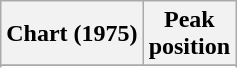<table class="wikitable sortable plainrowheaders" style="text-align:center">
<tr>
<th scope="col">Chart (1975)</th>
<th scope="col">Peak<br> position</th>
</tr>
<tr>
</tr>
<tr>
</tr>
</table>
